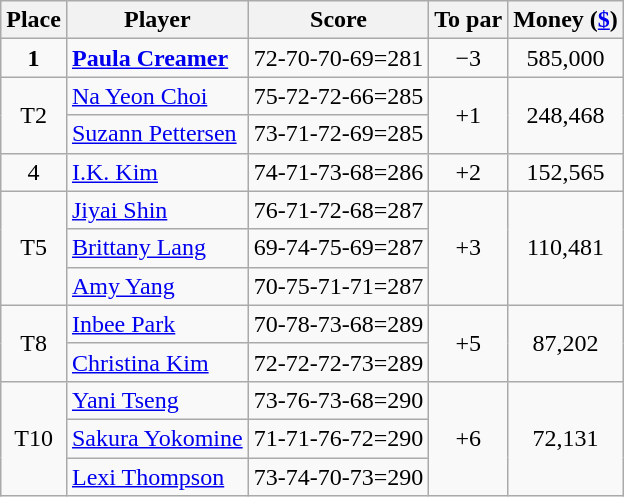<table class="wikitable">
<tr>
<th>Place</th>
<th>Player</th>
<th>Score</th>
<th>To par</th>
<th>Money (<a href='#'>$</a>)</th>
</tr>
<tr>
<td align=center><strong>1</strong></td>
<td> <strong><a href='#'>Paula Creamer</a></strong></td>
<td align=center>72-70-70-69=281</td>
<td align=center>−3</td>
<td align=center>585,000</td>
</tr>
<tr>
<td align=center rowspan=2>T2</td>
<td> <a href='#'>Na Yeon Choi</a></td>
<td align=center>75-72-72-66=285</td>
<td rowspan=2 align=center>+1</td>
<td rowspan=2 align=center>248,468</td>
</tr>
<tr>
<td> <a href='#'>Suzann Pettersen</a></td>
<td>73-71-72-69=285</td>
</tr>
<tr>
<td align=center>4</td>
<td> <a href='#'>I.K. Kim</a></td>
<td align=center>74-71-73-68=286</td>
<td align=center>+2</td>
<td align=center>152,565</td>
</tr>
<tr>
<td align=center rowspan=3>T5</td>
<td> <a href='#'>Jiyai Shin</a></td>
<td align=center>76-71-72-68=287</td>
<td rowspan=3 align=center>+3</td>
<td rowspan=3 align=center>110,481</td>
</tr>
<tr>
<td> <a href='#'>Brittany Lang</a></td>
<td align=center>69-74-75-69=287</td>
</tr>
<tr>
<td> <a href='#'>Amy Yang</a></td>
<td align=center>70-75-71-71=287</td>
</tr>
<tr>
<td align=center rowspan=2>T8</td>
<td> <a href='#'>Inbee Park</a></td>
<td align=center>70-78-73-68=289</td>
<td rowspan=2 align=center>+5</td>
<td rowspan=2 align=center>87,202</td>
</tr>
<tr>
<td> <a href='#'>Christina Kim</a></td>
<td align=center>72-72-72-73=289</td>
</tr>
<tr>
<td align=center rowspan=3>T10</td>
<td> <a href='#'>Yani Tseng</a></td>
<td align=center>73-76-73-68=290</td>
<td rowspan=3 align=center>+6</td>
<td rowspan=3 align=center>72,131</td>
</tr>
<tr>
<td> <a href='#'>Sakura Yokomine</a></td>
<td align=center>71-71-76-72=290</td>
</tr>
<tr>
<td> <a href='#'>Lexi Thompson</a></td>
<td align=center>73-74-70-73=290</td>
</tr>
</table>
